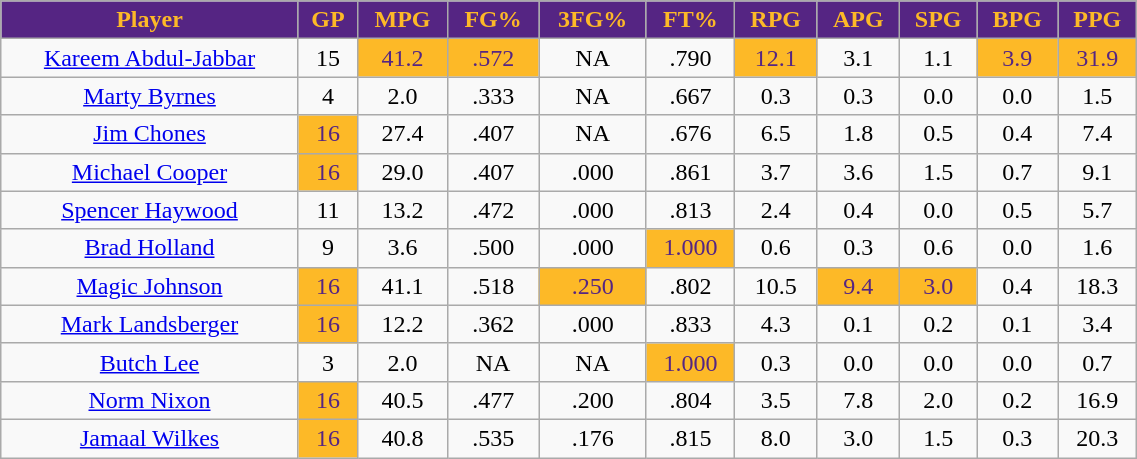<table class="wikitable sortable" width=60%>
<tr>
<th style="background:#552583; color:#FDB927">Player</th>
<th style="background:#552583; color:#FDB927">GP</th>
<th style="background:#552583; color:#FDB927">MPG</th>
<th style="background:#552583; color:#FDB927">FG%</th>
<th style="background:#552583; color:#FDB927">3FG%</th>
<th style="background:#552583; color:#FDB927">FT%</th>
<th style="background:#552583; color:#FDB927">RPG</th>
<th style="background:#552583; color:#FDB927">APG</th>
<th style="background:#552583; color:#FDB927">SPG</th>
<th style="background:#552583; color:#FDB927">BPG</th>
<th style="background:#552583; color:#FDB927">PPG</th>
</tr>
<tr align="center">
<td><a href='#'>Kareem Abdul-Jabbar</a></td>
<td>15</td>
<td style="background:#FDB927;color:#552583;">41.2</td>
<td style="background:#FDB927;color:#552583;">.572</td>
<td>NA</td>
<td>.790</td>
<td style="background:#FDB927;color:#552583;">12.1</td>
<td>3.1</td>
<td>1.1</td>
<td style="background:#FDB927;color:#552583;">3.9</td>
<td style="background:#FDB927;color:#552583;">31.9</td>
</tr>
<tr align="center">
<td><a href='#'>Marty Byrnes</a></td>
<td>4</td>
<td>2.0</td>
<td>.333</td>
<td>NA</td>
<td>.667</td>
<td>0.3</td>
<td>0.3</td>
<td>0.0</td>
<td>0.0</td>
<td>1.5</td>
</tr>
<tr align="center">
<td><a href='#'>Jim Chones</a></td>
<td style="background:#FDB927;color:#552583;">16</td>
<td>27.4</td>
<td>.407</td>
<td>NA</td>
<td>.676</td>
<td>6.5</td>
<td>1.8</td>
<td>0.5</td>
<td>0.4</td>
<td>7.4</td>
</tr>
<tr align="center">
<td><a href='#'>Michael Cooper</a></td>
<td style="background:#FDB927;color:#552583;">16</td>
<td>29.0</td>
<td>.407</td>
<td>.000</td>
<td>.861</td>
<td>3.7</td>
<td>3.6</td>
<td>1.5</td>
<td>0.7</td>
<td>9.1</td>
</tr>
<tr align="center">
<td><a href='#'>Spencer Haywood</a></td>
<td>11</td>
<td>13.2</td>
<td>.472</td>
<td>.000</td>
<td>.813</td>
<td>2.4</td>
<td>0.4</td>
<td>0.0</td>
<td>0.5</td>
<td>5.7</td>
</tr>
<tr align="center">
<td><a href='#'>Brad Holland</a></td>
<td>9</td>
<td>3.6</td>
<td>.500</td>
<td>.000</td>
<td style="background:#FDB927;color:#552583;">1.000</td>
<td>0.6</td>
<td>0.3</td>
<td>0.6</td>
<td>0.0</td>
<td>1.6</td>
</tr>
<tr align="center">
<td><a href='#'>Magic Johnson</a></td>
<td style="background:#FDB927;color:#552583;">16</td>
<td>41.1</td>
<td>.518</td>
<td style="background:#FDB927;color:#552583;">.250</td>
<td>.802</td>
<td>10.5</td>
<td style="background:#FDB927;color:#552583;">9.4</td>
<td style="background:#FDB927;color:#552583;">3.0</td>
<td>0.4</td>
<td>18.3</td>
</tr>
<tr align="center">
<td><a href='#'>Mark Landsberger</a></td>
<td style="background:#FDB927;color:#552583;">16</td>
<td>12.2</td>
<td>.362</td>
<td>.000</td>
<td>.833</td>
<td>4.3</td>
<td>0.1</td>
<td>0.2</td>
<td>0.1</td>
<td>3.4</td>
</tr>
<tr align="center">
<td><a href='#'>Butch Lee</a></td>
<td>3</td>
<td>2.0</td>
<td>NA</td>
<td>NA</td>
<td style="background:#FDB927;color:#552583;">1.000</td>
<td>0.3</td>
<td>0.0</td>
<td>0.0</td>
<td>0.0</td>
<td>0.7</td>
</tr>
<tr align="center">
<td><a href='#'>Norm Nixon</a></td>
<td style="background:#FDB927;color:#552583;">16</td>
<td>40.5</td>
<td>.477</td>
<td>.200</td>
<td>.804</td>
<td>3.5</td>
<td>7.8</td>
<td>2.0</td>
<td>0.2</td>
<td>16.9</td>
</tr>
<tr align="center">
<td><a href='#'>Jamaal Wilkes</a></td>
<td style="background:#FDB927;color:#552583;">16</td>
<td>40.8</td>
<td>.535</td>
<td>.176</td>
<td>.815</td>
<td>8.0</td>
<td>3.0</td>
<td>1.5</td>
<td>0.3</td>
<td>20.3</td>
</tr>
</table>
